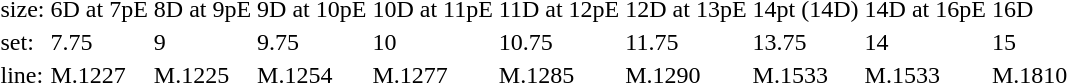<table style="margin-left:40px;">
<tr>
<td>size:</td>
<td>6D at 7pE</td>
<td>8D at 9pE</td>
<td>9D at 10pE</td>
<td>10D at 11pE</td>
<td>11D at 12pE</td>
<td>12D at 13pE</td>
<td>14pt (14D)</td>
<td>14D at 16pE</td>
<td>16D</td>
</tr>
<tr>
<td>set:</td>
<td>7.75</td>
<td>9</td>
<td>9.75</td>
<td>10</td>
<td>10.75</td>
<td>11.75</td>
<td>13.75</td>
<td>14</td>
<td>15</td>
</tr>
<tr>
<td>line:</td>
<td>M.1227</td>
<td>M.1225</td>
<td>M.1254</td>
<td>M.1277</td>
<td>M.1285</td>
<td>M.1290</td>
<td>M.1533</td>
<td>M.1533</td>
<td>M.1810</td>
</tr>
</table>
